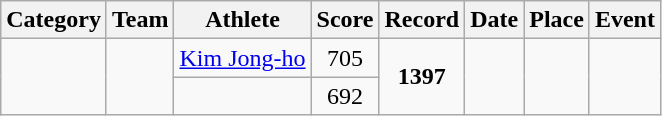<table class="wikitable" style="text-align:center">
<tr>
<th>Category</th>
<th>Team</th>
<th>Athlete</th>
<th>Score</th>
<th>Record</th>
<th>Date</th>
<th>Place</th>
<th>Event</th>
</tr>
<tr>
<td rowspan="2"><strong></strong></td>
<td align="left" rowspan="2"></td>
<td align="left"><a href='#'>Kim Jong-ho</a></td>
<td>705</td>
<td rowspan="2"><strong>1397</strong></td>
<td rowspan="2"></td>
<td rowspan="2"></td>
<td rowspan="2"></td>
</tr>
<tr>
<td align="left"></td>
<td>692</td>
</tr>
</table>
